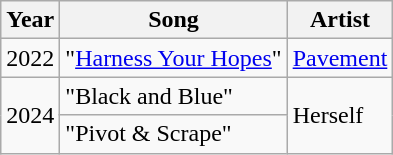<table class="wikitable sortable">
<tr>
<th>Year</th>
<th>Song</th>
<th>Artist</th>
</tr>
<tr>
<td>2022</td>
<td>"<a href='#'>Harness Your Hopes</a>"</td>
<td><a href='#'>Pavement</a></td>
</tr>
<tr>
<td rowspan="2">2024</td>
<td>"Black and Blue"</td>
<td rowspan="2">Herself</td>
</tr>
<tr>
<td>"Pivot & Scrape"</td>
</tr>
</table>
